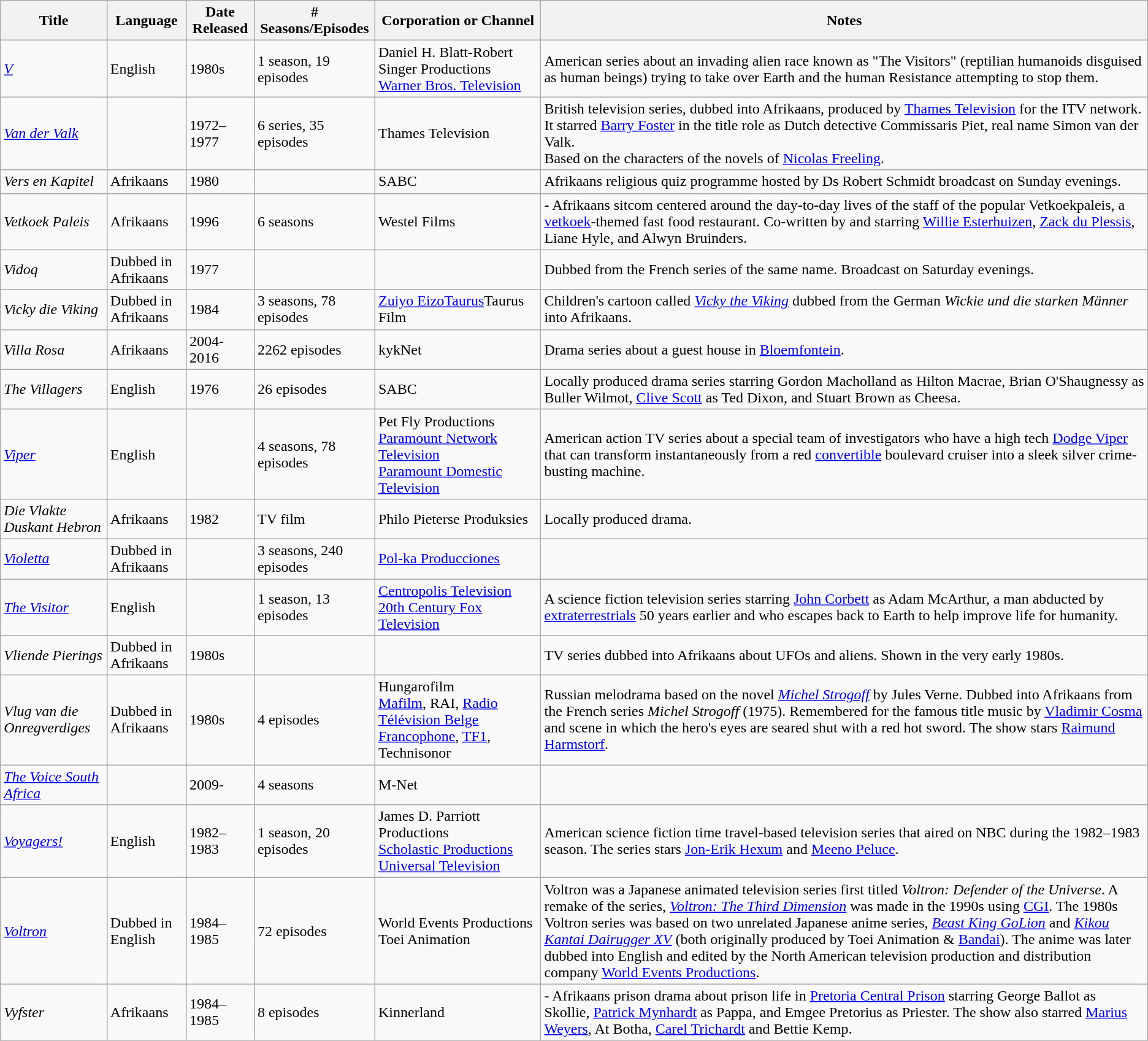<table class="wikitable sortable">
<tr>
<th>Title</th>
<th>Language</th>
<th>Date Released</th>
<th># Seasons/Episodes</th>
<th>Corporation or Channel</th>
<th>Notes</th>
</tr>
<tr>
<td><em><a href='#'>V</a></em></td>
<td>English</td>
<td>1980s</td>
<td>1 season, 19 episodes</td>
<td>Daniel H. Blatt-Robert Singer Productions<br><a href='#'>Warner Bros. Television</a></td>
<td>American series about an invading alien race known as "The Visitors" (reptilian humanoids disguised as human beings) trying to take over Earth and the human Resistance attempting to stop them.</td>
</tr>
<tr>
<td><em><a href='#'>Van der Valk</a></em></td>
<td></td>
<td>1972–1977</td>
<td>6 series, 35 episodes</td>
<td>Thames Television</td>
<td>British television series, dubbed into Afrikaans, produced by <a href='#'>Thames Television</a> for the ITV network. It starred <a href='#'>Barry Foster</a> in the title role as Dutch detective Commissaris Piet, real name Simon van der Valk.<br>Based on the characters of the novels of <a href='#'>Nicolas Freeling</a>.</td>
</tr>
<tr>
<td><em>Vers en Kapitel</em></td>
<td>Afrikaans</td>
<td>1980</td>
<td></td>
<td>SABC</td>
<td>Afrikaans religious quiz programme hosted by Ds Robert Schmidt broadcast on Sunday evenings.</td>
</tr>
<tr>
<td><em>Vetkoek Paleis</em></td>
<td>Afrikaans</td>
<td>1996</td>
<td>6 seasons</td>
<td>Westel Films</td>
<td> - Afrikaans sitcom centered around the day-to-day lives of the staff of the popular Vetkoekpaleis, a <a href='#'>vetkoek</a>-themed fast food restaurant. Co-written by and starring <a href='#'>Willie Esterhuizen</a>, <a href='#'>Zack du Plessis</a>, Liane Hyle, and Alwyn Bruinders.</td>
</tr>
<tr>
<td><em>Vidoq</em></td>
<td>Dubbed in Afrikaans</td>
<td>1977</td>
<td></td>
<td></td>
<td>Dubbed from the French series of the same name. Broadcast on Saturday evenings.</td>
</tr>
<tr>
<td><em>Vicky die Viking</em></td>
<td>Dubbed in Afrikaans</td>
<td>1984</td>
<td>3 seasons, 78 episodes</td>
<td><a href='#'>Zuiyo EizoTaurus</a>Taurus Film</td>
<td>Children's cartoon called <em><a href='#'>Vicky the Viking</a></em> dubbed from the German <em>Wickie und die starken Männer</em> into Afrikaans.</td>
</tr>
<tr>
<td><em>Villa Rosa</em></td>
<td>Afrikaans</td>
<td>2004-2016</td>
<td>2262 episodes</td>
<td>kykNet</td>
<td>Drama series about a guest house in <a href='#'>Bloemfontein</a>.</td>
</tr>
<tr>
<td><em>The Villagers</em></td>
<td>English</td>
<td>1976</td>
<td>26 episodes</td>
<td>SABC</td>
<td>Locally produced drama series starring Gordon Macholland as Hilton Macrae, Brian O'Shaugnessy as Buller Wilmot, <a href='#'>Clive Scott</a> as Ted Dixon, and Stuart Brown as Cheesa.</td>
</tr>
<tr>
<td><em><a href='#'>Viper</a></em></td>
<td>English</td>
<td></td>
<td>4 seasons, 78 episodes</td>
<td>Pet Fly Productions<br><a href='#'>Paramount Network Television</a><br><a href='#'>Paramount Domestic Television</a></td>
<td>American action TV series about a special team of investigators who have a high tech <a href='#'>Dodge Viper</a> that can transform instantaneously from a red <a href='#'>convertible</a> boulevard cruiser into a sleek silver crime-busting machine.</td>
</tr>
<tr>
<td><em>Die Vlakte Duskant Hebron</em></td>
<td>Afrikaans</td>
<td>1982</td>
<td>TV film</td>
<td>Philo Pieterse Produksies</td>
<td>Locally produced drama.</td>
</tr>
<tr>
<td><em><a href='#'>Violetta</a></em></td>
<td>Dubbed in Afrikaans</td>
<td></td>
<td>3 seasons, 240 episodes</td>
<td><a href='#'>Pol-ka Producciones</a></td>
<td></td>
</tr>
<tr>
<td><em><a href='#'>The Visitor</a></em></td>
<td>English</td>
<td></td>
<td>1 season, 13 episodes</td>
<td><a href='#'>Centropolis Television</a><br><a href='#'>20th Century Fox Television</a></td>
<td>A science fiction television series starring <a href='#'>John Corbett</a> as Adam McArthur, a man abducted by <a href='#'>extraterrestrials</a> 50 years earlier and who escapes back to Earth to help improve life for humanity.</td>
</tr>
<tr>
<td><em>Vliende Pierings</em></td>
<td>Dubbed in Afrikaans</td>
<td>1980s</td>
<td></td>
<td></td>
<td>TV series dubbed into Afrikaans about UFOs and aliens. Shown in the very early 1980s.</td>
</tr>
<tr>
<td><em>Vlug van die Onregverdiges</em></td>
<td>Dubbed in Afrikaans</td>
<td>1980s</td>
<td>4 episodes</td>
<td>Hungarofilm<br><a href='#'>Mafilm</a>, RAI, <a href='#'>Radio Télévision Belge Francophone</a>, <a href='#'>TF1</a>, Technisonor</td>
<td>Russian melodrama based on the novel <em><a href='#'>Michel Strogoff</a></em> by Jules Verne. Dubbed into Afrikaans from the French series <em>Michel Strogoff</em> (1975). Remembered for the famous title music by <a href='#'>Vladimir Cosma</a> and scene in which the hero's eyes are seared shut with a red hot sword. The show stars <a href='#'>Raimund Harmstorf</a>.</td>
</tr>
<tr>
<td><em><a href='#'>The Voice South Africa</a></em></td>
<td></td>
<td>2009-</td>
<td>4 seasons</td>
<td>M-Net</td>
<td></td>
</tr>
<tr>
<td><em><a href='#'>Voyagers!</a></em></td>
<td>English</td>
<td>1982–1983</td>
<td>1 season, 20 episodes</td>
<td>James D. Parriott Productions<br><a href='#'>Scholastic Productions</a><br><a href='#'>Universal Television</a></td>
<td>American science fiction time travel-based television series that aired on NBC during the 1982–1983 season. The series stars <a href='#'>Jon-Erik Hexum</a> and <a href='#'>Meeno Peluce</a>.</td>
</tr>
<tr>
<td><em><a href='#'>Voltron</a></em></td>
<td>Dubbed in English</td>
<td>1984–1985</td>
<td>72 episodes</td>
<td>World Events Productions<br>Toei Animation</td>
<td>Voltron was a Japanese animated television series first titled <em>Voltron: Defender of the Universe</em>. A remake of the series, <em><a href='#'>Voltron: The Third Dimension</a></em> was made in the 1990s using <a href='#'>CGI</a>. The 1980s Voltron series was based on two unrelated Japanese anime series, <em><a href='#'>Beast King GoLion</a></em> and <em><a href='#'>Kikou Kantai Dairugger XV</a></em> (both originally produced by Toei Animation & <a href='#'>Bandai</a>). The anime was later dubbed into English and edited by the North American television production and distribution company <a href='#'>World Events Productions</a>.</td>
</tr>
<tr>
<td><em>Vyfster</em></td>
<td>Afrikaans</td>
<td>1984–1985</td>
<td>8 episodes</td>
<td>Kinnerland</td>
<td> - Afrikaans prison drama about prison life in <a href='#'>Pretoria Central Prison</a> starring George Ballot as Skollie, <a href='#'>Patrick Mynhardt</a> as Pappa, and Emgee Pretorius as Priester. The show also starred <a href='#'>Marius Weyers</a>, At Botha, <a href='#'>Carel Trichardt</a> and Bettie Kemp.</td>
</tr>
</table>
